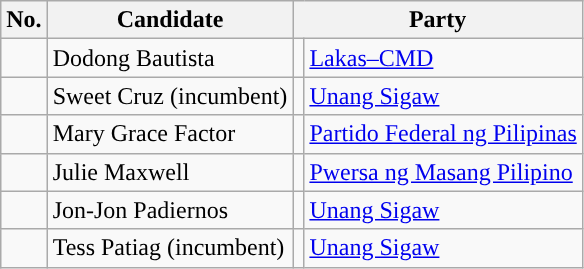<table class="wikitable sortable" style="text-align:left;">
<tr>
<th>No.</th>
<th>Candidate</th>
<th colspan="2">Party</th>
</tr>
<tr>
<td></td>
<td>Dodong Bautista</td>
<td></td>
<td><a href='#'>Lakas–CMD</a></td>
</tr>
<tr>
<td></td>
<td>Sweet Cruz (incumbent)</td>
<td></td>
<td><a href='#'>Unang Sigaw</a></td>
</tr>
<tr>
<td></td>
<td>Mary Grace Factor</td>
<td></td>
<td><a href='#'>Partido Federal ng Pilipinas</a></td>
</tr>
<tr>
<td></td>
<td>Julie Maxwell</td>
<td></td>
<td><a href='#'>Pwersa ng Masang Pilipino</a></td>
</tr>
<tr>
<td></td>
<td>Jon-Jon Padiernos</td>
<td></td>
<td><a href='#'>Unang Sigaw</a></td>
</tr>
<tr>
<td></td>
<td>Tess Patiag (incumbent)</td>
<td></td>
<td><a href='#'>Unang Sigaw</a></td>
</tr>
</table>
